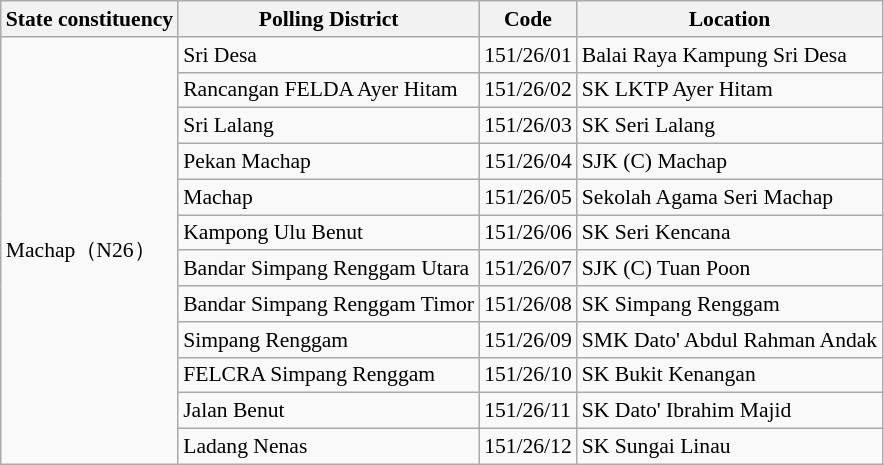<table class="wikitable sortable mw-collapsible" style="white-space:nowrap;font-size:90%">
<tr>
<th>State constituency</th>
<th>Polling District</th>
<th>Code</th>
<th>Location</th>
</tr>
<tr>
<td rowspan="12">Machap（N26）</td>
<td>Sri Desa</td>
<td>151/26/01</td>
<td>Balai Raya Kampung Sri Desa</td>
</tr>
<tr>
<td>Rancangan FELDA Ayer Hitam</td>
<td>151/26/02</td>
<td>SK LKTP Ayer Hitam</td>
</tr>
<tr>
<td>Sri Lalang</td>
<td>151/26/03</td>
<td>SK Seri Lalang</td>
</tr>
<tr>
<td>Pekan Machap</td>
<td>151/26/04</td>
<td>SJK (C) Machap</td>
</tr>
<tr>
<td>Machap</td>
<td>151/26/05</td>
<td>Sekolah Agama Seri Machap</td>
</tr>
<tr>
<td>Kampong Ulu Benut</td>
<td>151/26/06</td>
<td>SK Seri Kencana</td>
</tr>
<tr>
<td>Bandar Simpang Renggam Utara</td>
<td>151/26/07</td>
<td>SJK (C) Tuan Poon</td>
</tr>
<tr>
<td>Bandar Simpang Renggam Timor</td>
<td>151/26/08</td>
<td>SK Simpang Renggam</td>
</tr>
<tr>
<td>Simpang Renggam</td>
<td>151/26/09</td>
<td>SMK Dato' Abdul Rahman Andak</td>
</tr>
<tr>
<td>FELCRA Simpang Renggam</td>
<td>151/26/10</td>
<td>SK Bukit Kenangan</td>
</tr>
<tr>
<td>Jalan Benut</td>
<td>151/26/11</td>
<td>SK Dato' Ibrahim Majid</td>
</tr>
<tr>
<td>Ladang Nenas</td>
<td>151/26/12</td>
<td>SK Sungai Linau</td>
</tr>
</table>
